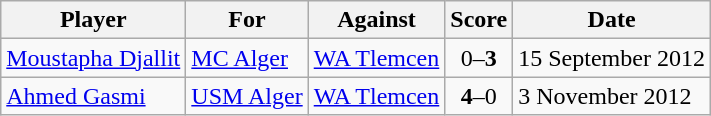<table class="wikitable" style="text-align:left">
<tr>
<th>Player</th>
<th>For</th>
<th>Against</th>
<th>Score</th>
<th>Date</th>
</tr>
<tr>
<td> <a href='#'>Moustapha Djallit</a></td>
<td><a href='#'>MC Alger</a></td>
<td><a href='#'>WA Tlemcen</a></td>
<td align="center">0–<strong>3</strong></td>
<td>15 September 2012</td>
</tr>
<tr>
<td> <a href='#'>Ahmed Gasmi</a></td>
<td><a href='#'>USM Alger</a></td>
<td><a href='#'>WA Tlemcen</a></td>
<td align="center"><strong>4</strong>–0</td>
<td>3 November 2012</td>
</tr>
</table>
